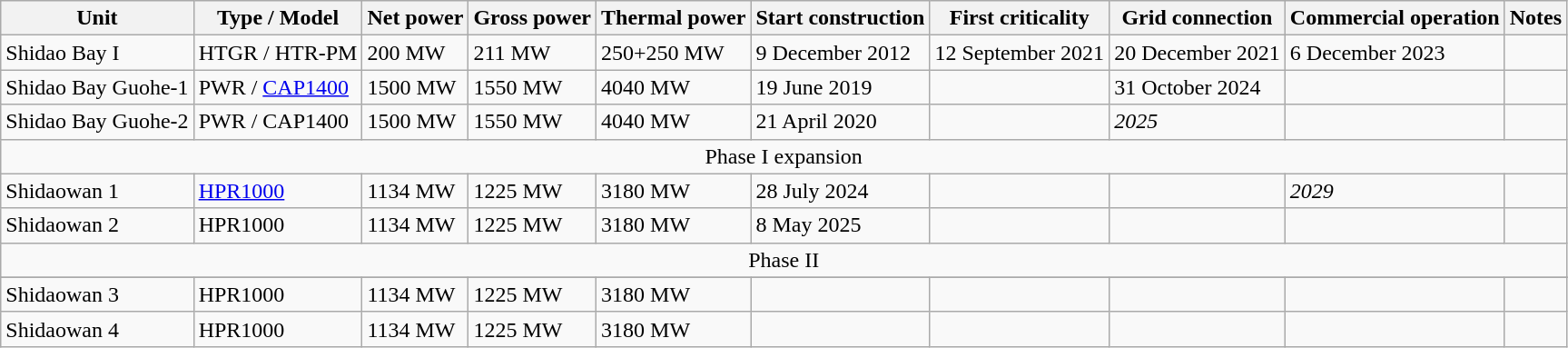<table class="wikitable">
<tr>
<th>Unit</th>
<th>Type / Model</th>
<th>Net power</th>
<th>Gross power</th>
<th>Thermal power</th>
<th>Start construction</th>
<th>First criticality</th>
<th>Grid connection</th>
<th>Commercial operation</th>
<th>Notes</th>
</tr>
<tr>
<td>Shidao Bay I</td>
<td>HTGR / HTR-PM</td>
<td>200 MW</td>
<td>211 MW</td>
<td>250+250 MW</td>
<td>9 December 2012</td>
<td>12 September 2021</td>
<td>20 December 2021</td>
<td>6 December 2023</td>
<td></td>
</tr>
<tr>
<td>Shidao Bay Guohe-1</td>
<td>PWR / <a href='#'>CAP1400</a></td>
<td>1500 MW</td>
<td>1550 MW</td>
<td>4040 MW</td>
<td>19 June 2019</td>
<td></td>
<td>31 October 2024</td>
<td></td>
<td></td>
</tr>
<tr>
<td>Shidao Bay Guohe-2</td>
<td>PWR / CAP1400</td>
<td>1500 MW</td>
<td>1550 MW</td>
<td>4040 MW</td>
<td>21 April 2020</td>
<td></td>
<td><em>2025</em></td>
<td></td>
<td></td>
</tr>
<tr>
<td colspan="10" align="center">Phase I expansion</td>
</tr>
<tr>
<td>Shidaowan 1</td>
<td><a href='#'>HPR1000</a></td>
<td>1134 MW</td>
<td>1225 MW</td>
<td>3180 MW</td>
<td>28 July 2024</td>
<td></td>
<td></td>
<td><em>2029</em></td>
<td></td>
</tr>
<tr>
<td>Shidaowan 2</td>
<td>HPR1000</td>
<td>1134 MW</td>
<td>1225 MW</td>
<td>3180 MW</td>
<td>8 May 2025</td>
<td></td>
<td></td>
<td><em> </em></td>
<td></td>
</tr>
<tr>
<td colspan="10" align="center">Phase II</td>
</tr>
<tr>
</tr>
<tr>
<td>Shidaowan 3</td>
<td>HPR1000</td>
<td>1134 MW</td>
<td>1225 MW</td>
<td>3180 MW</td>
<td></td>
<td></td>
<td></td>
<td><em> </em></td>
<td></td>
</tr>
<tr>
<td>Shidaowan 4</td>
<td>HPR1000</td>
<td>1134 MW</td>
<td>1225 MW</td>
<td>3180 MW</td>
<td></td>
<td></td>
<td></td>
<td><em> </em></td>
<td></td>
</tr>
</table>
